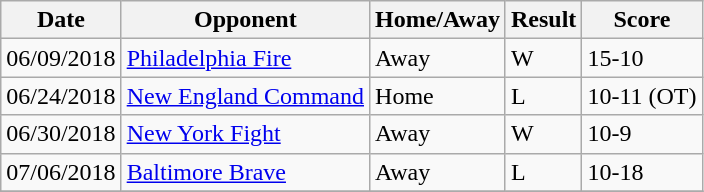<table class="wikitable">
<tr>
<th>Date</th>
<th>Opponent</th>
<th>Home/Away</th>
<th>Result</th>
<th>Score</th>
</tr>
<tr>
<td>06/09/2018</td>
<td><a href='#'>Philadelphia Fire</a></td>
<td>Away</td>
<td>W</td>
<td>15-10</td>
</tr>
<tr>
<td>06/24/2018</td>
<td><a href='#'>New England Command</a></td>
<td>Home</td>
<td>L</td>
<td>10-11 (OT)</td>
</tr>
<tr>
<td>06/30/2018</td>
<td><a href='#'>New York Fight</a></td>
<td>Away</td>
<td>W</td>
<td>10-9</td>
</tr>
<tr>
<td>07/06/2018</td>
<td><a href='#'>Baltimore Brave</a></td>
<td>Away</td>
<td>L</td>
<td>10-18</td>
</tr>
<tr>
</tr>
</table>
